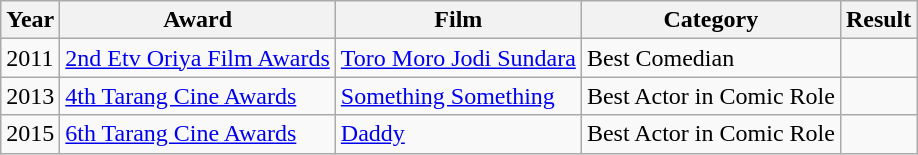<table class="wikitable">
<tr>
<th>Year</th>
<th>Award</th>
<th>Film</th>
<th>Category</th>
<th>Result</th>
</tr>
<tr>
<td>2011</td>
<td><a href='#'>2nd Etv Oriya Film Awards</a></td>
<td><a href='#'>Toro Moro Jodi Sundara</a></td>
<td>Best Comedian</td>
<td></td>
</tr>
<tr>
<td>2013</td>
<td><a href='#'>4th Tarang Cine Awards</a></td>
<td><a href='#'>Something Something</a></td>
<td>Best Actor in Comic Role</td>
<td></td>
</tr>
<tr>
<td>2015</td>
<td><a href='#'>6th Tarang Cine Awards</a></td>
<td><a href='#'>Daddy</a></td>
<td>Best Actor in Comic Role</td>
<td></td>
</tr>
</table>
